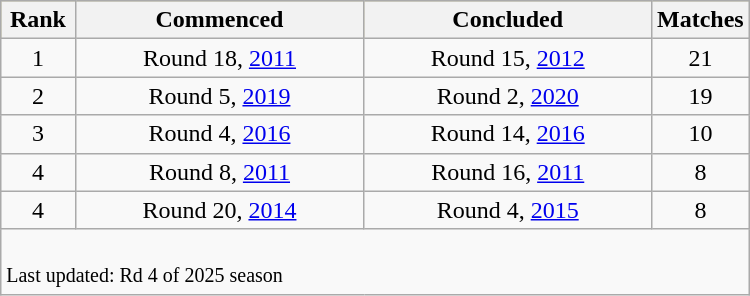<table class="wikitable sortable" style="width:500px;">
<tr style="background:#bdb76b;">
<th width=10%>Rank</th>
<th width=40%>Commenced</th>
<th width=40%>Concluded</th>
<th width=10%>Matches</th>
</tr>
<tr>
<td align=center>1</td>
<td align=center>Round 18, <a href='#'>2011</a></td>
<td align=center>Round 15, <a href='#'>2012</a></td>
<td align=center>21</td>
</tr>
<tr>
<td align=center>2</td>
<td align=center>Round 5, <a href='#'>2019</a></td>
<td align="center">Round 2, <a href='#'>2020</a></td>
<td align="center">19</td>
</tr>
<tr>
<td align=center>3</td>
<td align=center>Round 4, <a href='#'>2016</a></td>
<td align=center>Round 14, <a href='#'>2016</a></td>
<td align=center>10</td>
</tr>
<tr>
<td align=center>4</td>
<td align=center>Round 8, <a href='#'>2011</a></td>
<td align=center>Round 16, <a href='#'>2011</a></td>
<td align=center>8</td>
</tr>
<tr>
<td align=center>4</td>
<td align=center>Round 20, <a href='#'>2014</a></td>
<td align=center>Round 4, <a href='#'>2015</a></td>
<td align=center>8</td>
</tr>
<tr class="sortbottom">
<td colspan=9><br><small>Last updated: Rd 4 of 2025 season</small></td>
</tr>
</table>
